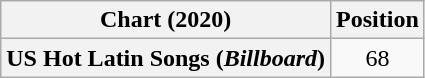<table class="wikitable plainrowheaders" style="text-align:center">
<tr>
<th scope="col">Chart (2020)</th>
<th scope="col">Position</th>
</tr>
<tr>
<th scope="row">US Hot Latin Songs (<em>Billboard</em>)</th>
<td>68</td>
</tr>
</table>
